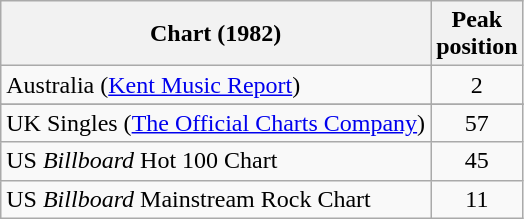<table class="wikitable sortable">
<tr>
<th>Chart (1982)</th>
<th>Peak<br>position</th>
</tr>
<tr>
<td align="left">Australia (<a href='#'>Kent Music Report</a>)</td>
<td style="text-align:center;">2</td>
</tr>
<tr>
</tr>
<tr>
<td align="left">UK Singles (<a href='#'>The Official Charts Company</a>)</td>
<td style="text-align:center;">57</td>
</tr>
<tr>
<td align="left">US <em>Billboard</em> Hot 100 Chart</td>
<td style="text-align:center;">45</td>
</tr>
<tr>
<td align="left">US <em>Billboard</em> Mainstream Rock Chart</td>
<td style="text-align:center;">11</td>
</tr>
</table>
